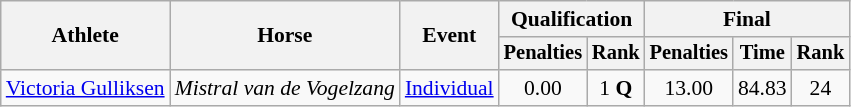<table class="wikitable" style="font-size:90%">
<tr>
<th rowspan="2">Athlete</th>
<th rowspan="2">Horse</th>
<th rowspan="2">Event</th>
<th colspan="2">Qualification</th>
<th colspan="3">Final</th>
</tr>
<tr style="font-size:95%">
<th>Penalties</th>
<th>Rank</th>
<th>Penalties</th>
<th>Time</th>
<th>Rank</th>
</tr>
<tr align=center>
<td align=left><a href='#'>Victoria Gulliksen</a></td>
<td align=left><em>Mistral van de Vogelzang</em></td>
<td align=left><a href='#'>Individual</a></td>
<td>0.00</td>
<td>1 <strong>Q</strong></td>
<td>13.00</td>
<td>84.83</td>
<td>24</td>
</tr>
</table>
